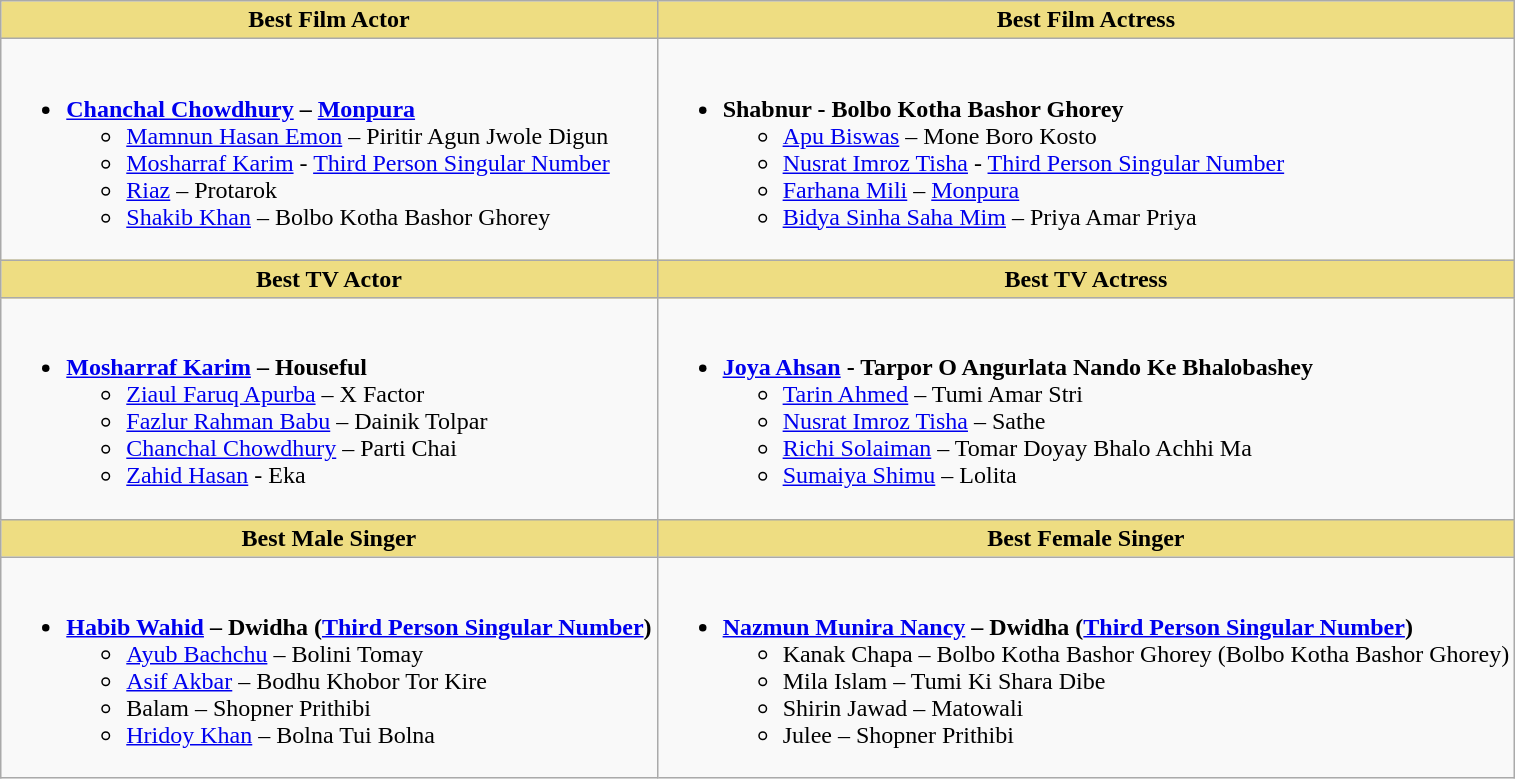<table class="wikitable">
<tr>
<th style="background:#EEDD82;">Best Film Actor</th>
<th style="background:#EEDD82;">Best Film Actress</th>
</tr>
<tr>
<td valign="top"><br><ul><li><strong><a href='#'>Chanchal Chowdhury</a> – <a href='#'>Monpura</a></strong><ul><li><a href='#'>Mamnun Hasan Emon</a> – Piritir Agun Jwole Digun</li><li><a href='#'>Mosharraf Karim</a> - <a href='#'>Third Person Singular Number</a></li><li><a href='#'>Riaz</a> – Protarok</li><li><a href='#'>Shakib Khan</a> – Bolbo Kotha Bashor Ghorey</li></ul></li></ul></td>
<td valign="top"><br><ul><li><strong>Shabnur - Bolbo Kotha Bashor Ghorey</strong><ul><li><a href='#'>Apu Biswas</a> – Mone Boro Kosto</li><li><a href='#'>Nusrat Imroz Tisha</a> - <a href='#'>Third Person Singular Number</a></li><li><a href='#'>Farhana Mili</a> – <a href='#'>Monpura</a></li><li><a href='#'>Bidya Sinha Saha Mim</a> – Priya Amar Priya</li></ul></li></ul></td>
</tr>
<tr>
<th style="background:#EEDD82;">Best TV Actor</th>
<th style="background:#EEDD82;">Best TV Actress</th>
</tr>
<tr>
<td><br><ul><li><strong><a href='#'>Mosharraf Karim</a> – Houseful</strong><ul><li><a href='#'>Ziaul Faruq Apurba</a> – X Factor</li><li><a href='#'>Fazlur Rahman Babu</a> – Dainik Tolpar</li><li><a href='#'>Chanchal Chowdhury</a> – Parti Chai</li><li><a href='#'>Zahid Hasan</a> - Eka</li></ul></li></ul></td>
<td><br><ul><li><strong><a href='#'>Joya Ahsan</a> - Tarpor O Angurlata Nando Ke Bhalobashey</strong><ul><li><a href='#'>Tarin Ahmed</a> – Tumi Amar Stri</li><li><a href='#'>Nusrat Imroz Tisha</a> – Sathe</li><li><a href='#'>Richi Solaiman</a> – Tomar Doyay Bhalo Achhi Ma</li><li><a href='#'>Sumaiya Shimu</a> – Lolita </li></ul></li></ul></td>
</tr>
<tr>
<th style="background:#EEDD82;">Best Male Singer</th>
<th style="background:#EEDD82;">Best Female Singer</th>
</tr>
<tr>
<td><br><ul><li><strong><a href='#'>Habib Wahid</a> – Dwidha (<a href='#'>Third Person Singular Number</a>)</strong><ul><li><a href='#'>Ayub Bachchu</a> – Bolini Tomay</li><li><a href='#'>Asif Akbar</a> – Bodhu Khobor Tor Kire</li><li>Balam – Shopner Prithibi</li><li><a href='#'>Hridoy Khan</a> – Bolna Tui Bolna </li></ul></li></ul></td>
<td><br><ul><li><strong><a href='#'>Nazmun Munira Nancy</a> – Dwidha (<a href='#'>Third Person Singular Number</a>)</strong><ul><li>Kanak Chapa – Bolbo Kotha Bashor Ghorey (Bolbo Kotha Bashor Ghorey)</li><li>Mila Islam – Tumi Ki Shara Dibe</li><li>Shirin Jawad – Matowali</li><li>Julee – Shopner Prithibi</li></ul></li></ul></td>
</tr>
</table>
